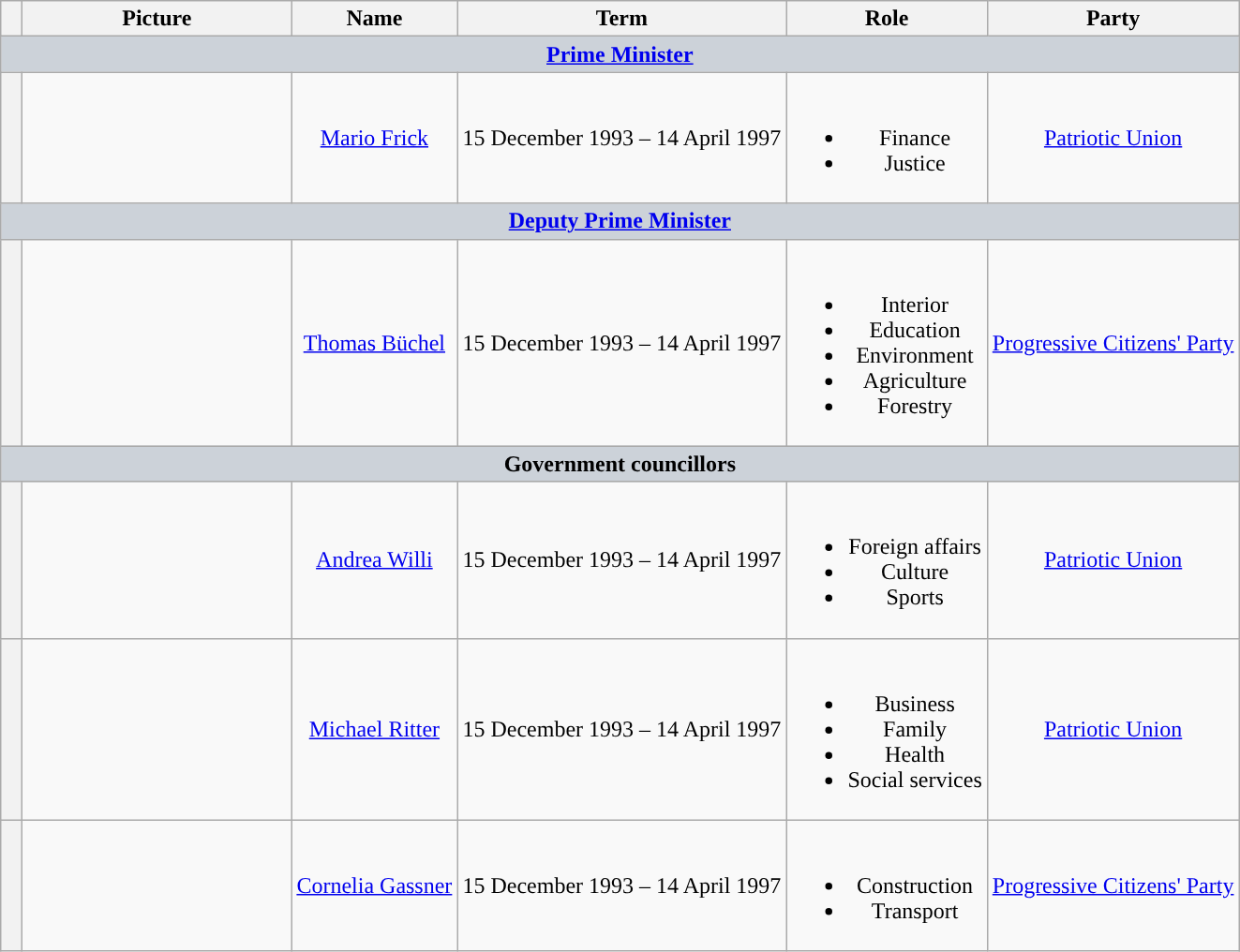<table class="wikitable" style="text-align:center">
<tr>
<th style="width: 0.5em"></th>
<th style="width: 11.5em">Picture</th>
<th>Name</th>
<th>Term</th>
<th>Role</th>
<th>Party</th>
</tr>
<tr>
<th colspan="7" style="background:#CCD2D9"><a href='#'>Prime Minister</a></th>
</tr>
<tr>
<th style="background:"></th>
<td></td>
<td><a href='#'>Mario Frick</a></td>
<td style="text-align:left">15 December 1993 – 14 April 1997</td>
<td><br><ul><li>Finance</li><li>Justice</li></ul></td>
<td><a href='#'>Patriotic Union</a></td>
</tr>
<tr>
<th colspan="7" style="background:#CCD2D9"><a href='#'>Deputy Prime Minister</a></th>
</tr>
<tr>
<th style="background:"></th>
<td></td>
<td><a href='#'>Thomas Büchel</a></td>
<td style="text-align:left">15 December 1993 – 14 April 1997</td>
<td><br><ul><li>Interior</li><li>Education</li><li>Environment</li><li>Agriculture</li><li>Forestry</li></ul></td>
<td><a href='#'>Progressive Citizens' Party</a></td>
</tr>
<tr>
<th colspan="7" style="background:#CCD2D9">Government councillors</th>
</tr>
<tr>
<th style="background:"></th>
<td></td>
<td><a href='#'>Andrea Willi</a></td>
<td style="text-align:left">15 December 1993 – 14 April 1997</td>
<td><br><ul><li>Foreign affairs</li><li>Culture</li><li>Sports</li></ul></td>
<td><a href='#'>Patriotic Union</a></td>
</tr>
<tr>
<th style="background:"></th>
<td></td>
<td><a href='#'>Michael Ritter</a></td>
<td>15 December 1993 – 14 April 1997</td>
<td><br><ul><li>Business</li><li>Family</li><li>Health</li><li>Social services</li></ul></td>
<td><a href='#'>Patriotic Union</a></td>
</tr>
<tr>
<th style="background:"></th>
<td></td>
<td><a href='#'>Cornelia Gassner</a></td>
<td>15 December 1993 – 14 April 1997</td>
<td><br><ul><li>Construction</li><li>Transport</li></ul></td>
<td><a href='#'>Progressive Citizens' Party</a></td>
</tr>
</table>
